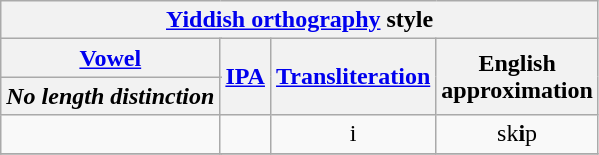<table class="wikitable">
<tr>
<th ! colspan=6><a href='#'>Yiddish orthography</a> style</th>
</tr>
<tr align=center>
<th ! colspan=3><a href='#'>Vowel</a></th>
<th ! rowspan=2><a href='#'>IPA</a></th>
<th ! rowspan=2><a href='#'>Transliteration</a></th>
<th ! rowspan=2>English<br>approximation</th>
</tr>
<tr>
<th colspan=3><em>No length distinction</em></th>
</tr>
<tr align=center>
<td style="font-size:26px" colspan=3></td>
<td></td>
<td>i</td>
<td>sk<strong>i</strong>p</td>
</tr>
<tr>
</tr>
</table>
